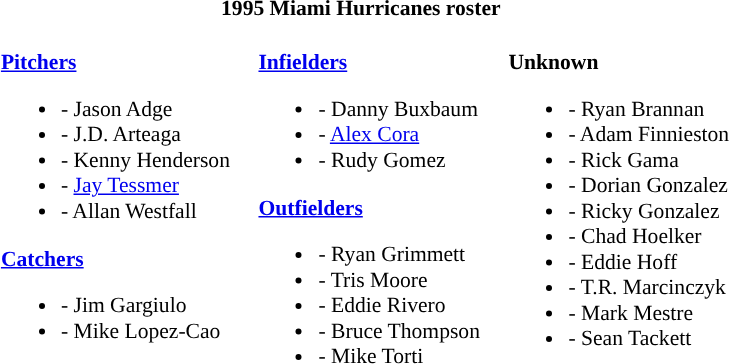<table class="toccolours" style="border-collapse:collapse; font-size:90%;">
<tr>
<th colspan=9>1995 Miami Hurricanes roster</th>
</tr>
<tr>
<td width="03"> </td>
<td valign="top"><br><strong><a href='#'>Pitchers</a></strong><ul><li>- Jason Adge</li><li>- J.D. Arteaga</li><li>- Kenny Henderson</li><li>- <a href='#'>Jay Tessmer</a></li><li>- Allan Westfall</li></ul><strong><a href='#'>Catchers</a></strong><ul><li>- Jim Gargiulo</li><li>- Mike Lopez-Cao</li></ul></td>
<td width="15"> </td>
<td valign="top"><br><strong><a href='#'>Infielders</a></strong><ul><li>- Danny Buxbaum</li><li>- <a href='#'>Alex Cora</a></li><li>- Rudy Gomez</li></ul><strong><a href='#'>Outfielders</a></strong><ul><li>- Ryan Grimmett</li><li>- Tris Moore</li><li>- Eddie Rivero</li><li>- Bruce Thompson</li><li>- Mike Torti</li></ul></td>
<td width="15"> </td>
<td valign="top"><br><strong>Unknown</strong><ul><li>- Ryan Brannan</li><li>- Adam Finnieston</li><li>- Rick Gama</li><li>- Dorian Gonzalez</li><li>- Ricky Gonzalez</li><li>- Chad Hoelker</li><li>- Eddie Hoff</li><li>- T.R. Marcinczyk</li><li>- Mark Mestre</li><li>- Sean Tackett</li></ul></td>
</tr>
</table>
